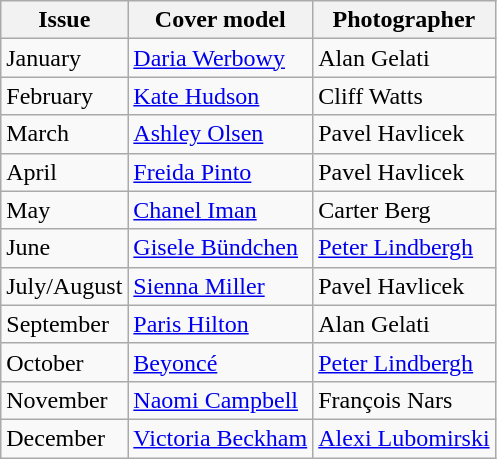<table class="sortable wikitable">
<tr>
<th>Issue</th>
<th>Cover model</th>
<th>Photographer</th>
</tr>
<tr>
<td>January</td>
<td><a href='#'>Daria Werbowy</a></td>
<td>Alan Gelati</td>
</tr>
<tr>
<td>February</td>
<td><a href='#'>Kate Hudson</a></td>
<td>Cliff Watts</td>
</tr>
<tr>
<td>March</td>
<td><a href='#'>Ashley Olsen</a></td>
<td>Pavel Havlicek</td>
</tr>
<tr>
<td>April</td>
<td><a href='#'>Freida Pinto</a></td>
<td>Pavel Havlicek</td>
</tr>
<tr>
<td>May</td>
<td><a href='#'>Chanel Iman</a></td>
<td>Carter Berg</td>
</tr>
<tr>
<td>June</td>
<td><a href='#'>Gisele Bündchen</a></td>
<td><a href='#'>Peter Lindbergh</a></td>
</tr>
<tr>
<td>July/August</td>
<td><a href='#'>Sienna Miller</a></td>
<td>Pavel Havlicek</td>
</tr>
<tr>
<td>September</td>
<td><a href='#'>Paris Hilton</a></td>
<td>Alan Gelati</td>
</tr>
<tr>
<td>October</td>
<td><a href='#'>Beyoncé</a></td>
<td><a href='#'>Peter Lindbergh</a></td>
</tr>
<tr>
<td>November</td>
<td><a href='#'>Naomi Campbell</a></td>
<td>François Nars</td>
</tr>
<tr>
<td>December</td>
<td><a href='#'>Victoria Beckham</a></td>
<td><a href='#'>Alexi Lubomirski</a></td>
</tr>
</table>
